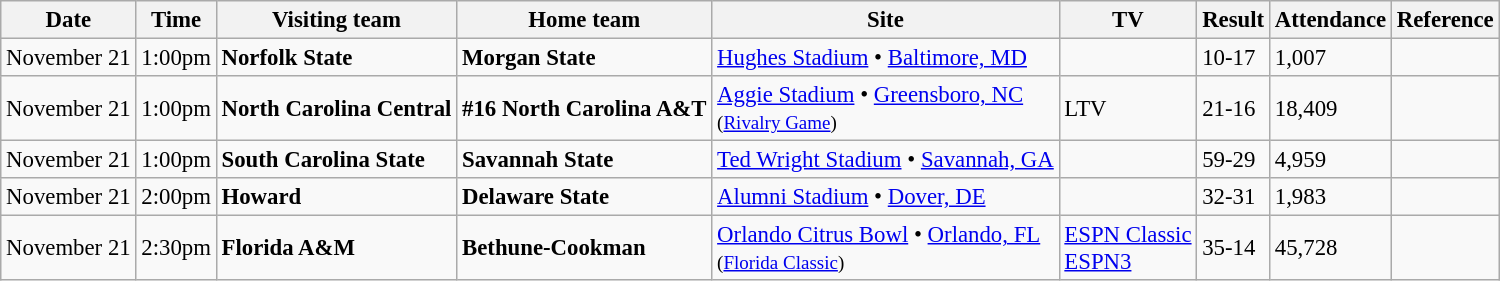<table class="wikitable" style="font-size:95%;">
<tr>
<th>Date</th>
<th>Time</th>
<th>Visiting team</th>
<th>Home team</th>
<th>Site</th>
<th>TV</th>
<th>Result</th>
<th>Attendance</th>
<th class="unsortable">Reference</th>
</tr>
<tr bgcolor=>
<td>November 21</td>
<td>1:00pm</td>
<td><strong>Norfolk State</strong></td>
<td><strong>Morgan State</strong></td>
<td><a href='#'>Hughes Stadium</a> • <a href='#'>Baltimore, MD</a></td>
<td></td>
<td>10-17</td>
<td>1,007</td>
<td></td>
</tr>
<tr bgcolor=>
<td>November 21</td>
<td>1:00pm</td>
<td><strong>North Carolina Central</strong></td>
<td><strong>#16 North Carolina A&T</strong></td>
<td><a href='#'>Aggie Stadium</a> • <a href='#'>Greensboro, NC</a><br><small>(<a href='#'>Rivalry Game</a>)</small></td>
<td>LTV</td>
<td>21-16</td>
<td>18,409</td>
<td></td>
</tr>
<tr bgcolor=>
<td>November 21</td>
<td>1:00pm</td>
<td><strong>South Carolina State</strong></td>
<td><strong>Savannah State</strong></td>
<td><a href='#'>Ted Wright Stadium</a> • <a href='#'>Savannah, GA</a></td>
<td></td>
<td>59-29</td>
<td>4,959</td>
<td></td>
</tr>
<tr bgcolor=>
<td>November 21</td>
<td>2:00pm</td>
<td><strong>Howard</strong></td>
<td><strong>Delaware State</strong></td>
<td><a href='#'>Alumni Stadium</a> • <a href='#'>Dover, DE</a></td>
<td></td>
<td>32-31</td>
<td>1,983</td>
<td></td>
</tr>
<tr bgcolor=>
<td>November 21</td>
<td>2:30pm</td>
<td><strong>Florida A&M</strong></td>
<td><strong>Bethune-Cookman</strong></td>
<td><a href='#'>Orlando Citrus Bowl</a> • <a href='#'>Orlando, FL</a><br><small>(<a href='#'>Florida Classic</a>)</small></td>
<td><a href='#'>ESPN Classic</a><br><a href='#'>ESPN3</a></td>
<td>35-14</td>
<td>45,728</td>
<td></td>
</tr>
</table>
